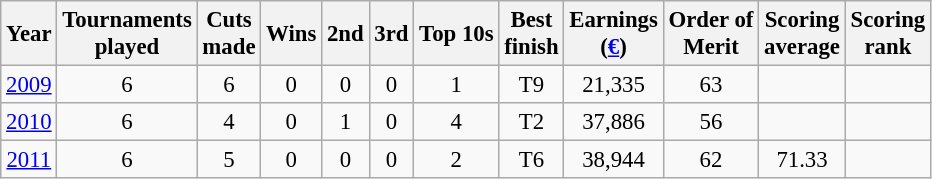<table class="wikitable" style="text-align:center; font-size: 95%;">
<tr>
<th>Year</th>
<th>Tournaments <br>played</th>
<th>Cuts <br>made</th>
<th>Wins</th>
<th>2nd</th>
<th>3rd</th>
<th>Top 10s</th>
<th>Best <br>finish</th>
<th>Earnings<br>(<a href='#'>€</a>)</th>
<th>Order of<br>Merit</th>
<th>Scoring <br>average</th>
<th>Scoring<br>rank</th>
</tr>
<tr>
<td><a href='#'>2009</a></td>
<td>6</td>
<td>6</td>
<td>0</td>
<td>0</td>
<td>0</td>
<td>1</td>
<td>T9</td>
<td>21,335</td>
<td>63</td>
<td></td>
<td></td>
</tr>
<tr>
<td><a href='#'>2010</a></td>
<td>6</td>
<td>4</td>
<td>0</td>
<td>1</td>
<td>0</td>
<td>4</td>
<td>T2</td>
<td>37,886</td>
<td>56</td>
<td></td>
<td></td>
</tr>
<tr>
<td><a href='#'>2011</a></td>
<td>6</td>
<td>5</td>
<td>0</td>
<td>0</td>
<td>0</td>
<td>2</td>
<td>T6</td>
<td>38,944</td>
<td>62</td>
<td>71.33</td>
<td></td>
</tr>
</table>
